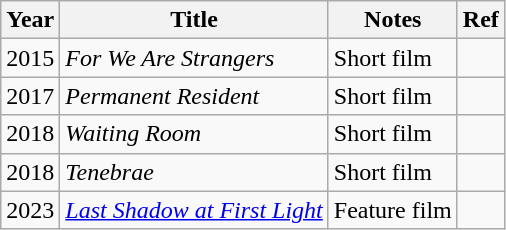<table class="wikitable sortable"">
<tr>
<th>Year</th>
<th>Title</th>
<th>Notes</th>
<th>Ref</th>
</tr>
<tr>
<td>2015</td>
<td><em>For We Are Strangers</em></td>
<td>Short film</td>
<td></td>
</tr>
<tr>
<td>2017</td>
<td><em>Permanent Resident</em></td>
<td>Short film</td>
<td></td>
</tr>
<tr>
<td>2018</td>
<td><em>Waiting Room</em></td>
<td>Short film</td>
<td></td>
</tr>
<tr>
<td>2018</td>
<td><em>Tenebrae</em></td>
<td>Short film</td>
<td></td>
</tr>
<tr>
<td>2023</td>
<td><em><a href='#'>Last Shadow at First Light</a></em></td>
<td>Feature film</td>
<td></td>
</tr>
</table>
